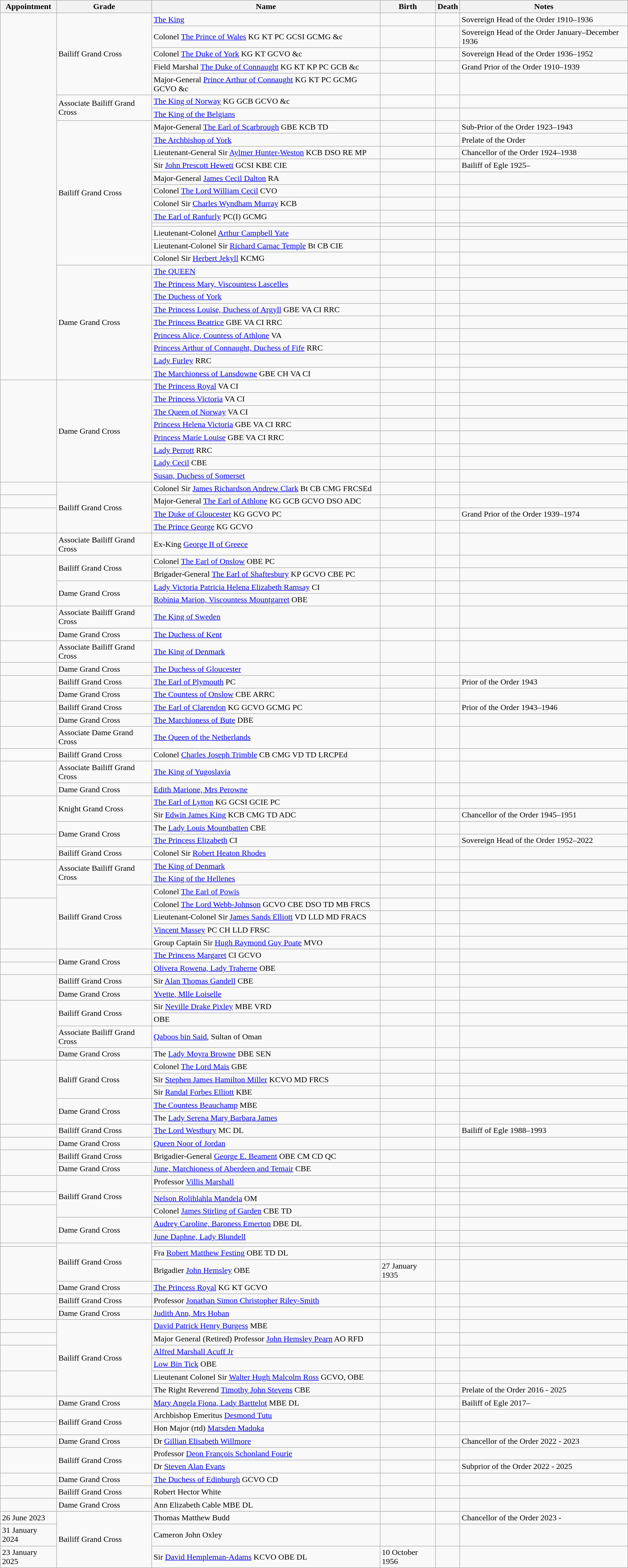<table class="wikitable sortable">
<tr>
<th>Appointment</th>
<th>Grade</th>
<th>Name</th>
<th>Birth</th>
<th>Death</th>
<th class=unsortable>Notes</th>
</tr>
<tr>
<td rowspan=28></td>
<td rowspan=5>Bailiff Grand Cross</td>
<td><a href='#'>The King</a></td>
<td></td>
<td></td>
<td>Sovereign Head of the Order 1910–1936</td>
</tr>
<tr>
<td>Colonel <a href='#'>The Prince of Wales</a> KG KT PC GCSI GCMG &c</td>
<td></td>
<td></td>
<td>Sovereign Head of the Order January–December 1936</td>
</tr>
<tr>
<td>Colonel <a href='#'>The Duke of York</a> KG KT GCVO &c</td>
<td></td>
<td></td>
<td>Sovereign Head of the Order 1936–1952</td>
</tr>
<tr>
<td>Field Marshal <a href='#'>The Duke of Connaught</a> KG KT KP PC GCB &c</td>
<td></td>
<td></td>
<td>Grand Prior of the Order 1910–1939</td>
</tr>
<tr>
<td>Major-General <a href='#'>Prince Arthur of Connaught</a> KG KT PC GCMG GCVO &c</td>
<td></td>
<td></td>
<td></td>
</tr>
<tr>
<td rowspan=2>Associate Bailiff Grand Cross</td>
<td><a href='#'>The King of Norway</a> KG GCB GCVO &c</td>
<td></td>
<td></td>
<td></td>
</tr>
<tr>
<td><a href='#'>The King of the Belgians</a></td>
<td></td>
<td></td>
<td></td>
</tr>
<tr>
<td rowspan=12>Bailiff Grand Cross</td>
<td>Major-General <a href='#'>The Earl of Scarbrough</a> GBE KCB TD</td>
<td></td>
<td></td>
<td>Sub-Prior of the Order 1923–1943</td>
</tr>
<tr>
<td><a href='#'>The Archbishop of York</a></td>
<td></td>
<td></td>
<td>Prelate of the Order</td>
</tr>
<tr>
<td>Lieutenant-General Sir <a href='#'>Aylmer Hunter-Weston</a> KCB DSO RE MP</td>
<td></td>
<td></td>
<td>Chancellor of the Order 1924–1938</td>
</tr>
<tr>
<td>Sir <a href='#'>John Prescott Hewett</a> GCSI KBE CIE</td>
<td></td>
<td></td>
<td>Bailiff of Egle 1925–</td>
</tr>
<tr>
<td>Major-General <a href='#'>James Cecil Dalton</a> RA</td>
<td></td>
<td></td>
<td></td>
</tr>
<tr>
<td>Colonel <a href='#'>The Lord William Cecil</a> CVO</td>
<td></td>
<td></td>
<td></td>
</tr>
<tr>
<td>Colonel Sir <a href='#'>Charles Wyndham Murray</a> KCB</td>
<td></td>
<td></td>
<td></td>
</tr>
<tr>
<td><a href='#'>The Earl of Ranfurly</a> PC(I) GCMG</td>
<td></td>
<td></td>
<td></td>
</tr>
<tr>
<td></td>
<td></td>
<td></td>
<td></td>
</tr>
<tr>
<td>Lieutenant-Colonel <a href='#'>Arthur Campbell Yate</a></td>
<td></td>
<td></td>
<td></td>
</tr>
<tr>
<td>Lieutenant-Colonel Sir <a href='#'>Richard Carnac Temple</a> Bt CB CIE</td>
<td></td>
<td></td>
<td></td>
</tr>
<tr>
<td>Colonel Sir <a href='#'>Herbert Jekyll</a> KCMG</td>
<td></td>
<td></td>
<td></td>
</tr>
<tr>
<td rowspan=9>Dame Grand Cross</td>
<td><a href='#'>The QUEEN</a></td>
<td></td>
<td></td>
<td></td>
</tr>
<tr>
<td><a href='#'>The Princess Mary, Viscountess Lascelles</a></td>
<td></td>
<td></td>
<td></td>
</tr>
<tr>
<td><a href='#'>The Duchess of York</a></td>
<td></td>
<td></td>
<td></td>
</tr>
<tr>
<td><a href='#'>The Princess Louise, Duchess of Argyll</a> GBE VA CI RRC</td>
<td></td>
<td></td>
<td></td>
</tr>
<tr>
<td><a href='#'>The Princess Beatrice</a> GBE VA CI RRC</td>
<td></td>
<td></td>
<td></td>
</tr>
<tr>
<td><a href='#'>Princess Alice, Countess of Athlone</a> VA</td>
<td></td>
<td></td>
<td></td>
</tr>
<tr>
<td><a href='#'>Princess Arthur of Connaught, Duchess of Fife</a> RRC</td>
<td></td>
<td></td>
<td></td>
</tr>
<tr>
<td><a href='#'>Lady Furley</a> RRC</td>
<td></td>
<td></td>
<td></td>
</tr>
<tr>
<td><a href='#'>The Marchioness of Lansdowne</a> GBE CH VA CI</td>
<td></td>
<td></td>
<td></td>
</tr>
<tr>
<td rowspan=8></td>
<td rowspan=8>Dame Grand Cross</td>
<td><a href='#'>The Princess Royal</a> VA CI</td>
<td></td>
<td></td>
<td></td>
</tr>
<tr>
<td><a href='#'>The Princess Victoria</a> VA CI</td>
<td></td>
<td></td>
<td></td>
</tr>
<tr>
<td><a href='#'>The Queen of Norway</a> VA CI</td>
<td></td>
<td></td>
<td></td>
</tr>
<tr>
<td><a href='#'>Princess Helena Victoria</a> GBE VA CI RRC</td>
<td></td>
<td></td>
<td></td>
</tr>
<tr>
<td><a href='#'>Princess Marie Louise</a> GBE VA CI RRC</td>
<td></td>
<td></td>
<td></td>
</tr>
<tr>
<td><a href='#'>Lady Perrott</a> RRC</td>
<td></td>
<td></td>
<td></td>
</tr>
<tr>
<td><a href='#'>Lady Cecil</a> CBE</td>
<td></td>
<td></td>
<td></td>
</tr>
<tr>
<td><a href='#'>Susan, Duchess of Somerset</a></td>
<td></td>
<td></td>
<td></td>
</tr>
<tr>
<td></td>
<td rowspan="4">Bailiff Grand Cross</td>
<td>Colonel Sir <a href='#'>James Richardson Andrew Clark</a> Bt CB CMG FRCSEd</td>
<td></td>
<td></td>
<td></td>
</tr>
<tr>
<td></td>
<td>Major-General <a href='#'>The Earl of Athlone</a> KG GCB GCVO DSO ADC</td>
<td></td>
<td></td>
<td></td>
</tr>
<tr>
<td rowspan=2></td>
<td><a href='#'>The Duke of Gloucester</a> KG GCVO PC</td>
<td></td>
<td></td>
<td>Grand Prior of the Order 1939–1974</td>
</tr>
<tr>
<td><a href='#'>The Prince George</a> KG GCVO</td>
<td></td>
<td></td>
<td></td>
</tr>
<tr>
<td></td>
<td>Associate Bailiff Grand Cross</td>
<td>Ex-King <a href='#'>George II of Greece</a></td>
<td></td>
<td></td>
<td></td>
</tr>
<tr>
<td rowspan=4></td>
<td rowspan=2>Bailiff Grand Cross</td>
<td>Colonel <a href='#'>The Earl of Onslow</a> OBE PC</td>
<td></td>
<td></td>
<td></td>
</tr>
<tr>
<td>Brigader-General <a href='#'>The Earl of Shaftesbury</a> KP GCVO CBE PC</td>
<td></td>
<td></td>
<td></td>
</tr>
<tr>
<td rowspan=2>Dame Grand Cross</td>
<td><a href='#'>Lady Victoria Patricia Helena Elizabeth Ramsay</a> CI</td>
<td></td>
<td></td>
<td></td>
</tr>
<tr>
<td><a href='#'>Robinia Marion, Viscountess Mountgarret</a> OBE</td>
<td></td>
<td></td>
<td></td>
</tr>
<tr>
<td rowspan=2></td>
<td>Associate Bailiff Grand Cross</td>
<td><a href='#'>The King of Sweden</a></td>
<td></td>
<td></td>
<td></td>
</tr>
<tr>
<td>Dame Grand Cross</td>
<td><a href='#'>The Duchess of Kent</a></td>
<td></td>
<td></td>
<td></td>
</tr>
<tr>
<td></td>
<td>Associate Bailiff Grand Cross</td>
<td><a href='#'>The King of Denmark</a></td>
<td></td>
<td></td>
<td></td>
</tr>
<tr>
<td></td>
<td>Dame Grand Cross</td>
<td><a href='#'>The Duchess of Gloucester</a></td>
<td></td>
<td></td>
<td></td>
</tr>
<tr>
<td rowspan=2></td>
<td>Bailiff Grand Cross</td>
<td><a href='#'>The Earl of Plymouth</a> PC</td>
<td></td>
<td></td>
<td>Prior of the Order 1943</td>
</tr>
<tr>
<td>Dame Grand Cross</td>
<td><a href='#'>The Countess of Onslow</a> CBE ARRC</td>
<td></td>
<td></td>
<td></td>
</tr>
<tr>
<td rowspan=2></td>
<td>Bailiff Grand Cross</td>
<td><a href='#'>The Earl of Clarendon</a> KG GCVO GCMG PC</td>
<td></td>
<td></td>
<td>Prior of the Order 1943–1946</td>
</tr>
<tr>
<td>Dame Grand Cross</td>
<td><a href='#'>The Marchioness of Bute</a> DBE</td>
<td></td>
<td></td>
<td></td>
</tr>
<tr>
<td></td>
<td>Associate Dame Grand Cross</td>
<td><a href='#'>The Queen of the Netherlands</a></td>
<td></td>
<td></td>
<td></td>
</tr>
<tr>
<td></td>
<td>Bailiff Grand Cross</td>
<td>Colonel <a href='#'>Charles Joseph Trimble</a> CB CMG VD TD LRCPEd</td>
<td></td>
<td></td>
<td></td>
</tr>
<tr>
<td rowspan=2></td>
<td>Associate Bailiff Grand Cross</td>
<td><a href='#'>The King of Yugoslavia</a></td>
<td></td>
<td></td>
<td></td>
</tr>
<tr>
<td>Dame Grand Cross</td>
<td><a href='#'>Edith Marione, Mrs Perowne</a></td>
<td></td>
<td></td>
<td></td>
</tr>
<tr>
<td rowspan=3></td>
<td rowspan=2>Knight Grand Cross</td>
<td><a href='#'>The Earl of Lytton</a> KG GCSI GCIE PC</td>
<td></td>
<td></td>
<td></td>
</tr>
<tr>
<td>Sir <a href='#'>Edwin James King</a> KCB CMG TD ADC</td>
<td></td>
<td></td>
<td>Chancellor of the Order 1945–1951</td>
</tr>
<tr>
<td rowspan="2">Dame Grand Cross</td>
<td>The <a href='#'>Lady Louis Mountbatten</a> CBE</td>
<td></td>
<td></td>
<td></td>
</tr>
<tr>
<td rowspan=2></td>
<td><a href='#'>The Princess Elizabeth</a> CI</td>
<td></td>
<td></td>
<td>Sovereign Head of the Order 1952–2022</td>
</tr>
<tr>
<td>Bailiff Grand Cross</td>
<td>Colonel Sir <a href='#'>Robert Heaton Rhodes</a></td>
<td></td>
<td></td>
<td></td>
</tr>
<tr>
<td rowspan=3></td>
<td rowspan=2>Associate Bailiff Grand Cross</td>
<td><a href='#'>The King of Denmark</a></td>
<td></td>
<td></td>
<td></td>
</tr>
<tr>
<td><a href='#'>The King of the Hellenes</a></td>
<td></td>
<td></td>
<td></td>
</tr>
<tr>
<td rowspan="5">Bailiff Grand Cross</td>
<td>Colonel <a href='#'>The Earl of Powis</a></td>
<td></td>
<td></td>
<td></td>
</tr>
<tr>
<td rowspan=4></td>
<td>Colonel <a href='#'>The Lord Webb-Johnson</a> GCVO CBE DSO TD MB FRCS</td>
<td></td>
<td></td>
<td></td>
</tr>
<tr>
<td>Lieutenant-Colonel Sir <a href='#'>James Sands Elliott</a> VD LLD MD FRACS</td>
<td></td>
<td></td>
<td></td>
</tr>
<tr>
<td><a href='#'>Vincent Massey</a> PC CH LLD FRSC</td>
<td></td>
<td></td>
<td></td>
</tr>
<tr>
<td>Group Captain Sir <a href='#'>Hugh Raymond Guy Poate</a> MVO</td>
<td></td>
<td></td>
<td></td>
</tr>
<tr>
<td></td>
<td rowspan="2">Dame Grand Cross</td>
<td><a href='#'>The Princess Margaret</a> CI GCVO</td>
<td></td>
<td></td>
<td></td>
</tr>
<tr>
<td></td>
<td><a href='#'>Olivera Rowena, Lady Traherne</a> OBE</td>
<td></td>
<td></td>
<td></td>
</tr>
<tr>
<td rowspan=2></td>
<td>Bailiff Grand Cross</td>
<td>Sir <a href='#'>Alan Thomas Gandell</a> CBE</td>
<td></td>
<td></td>
<td></td>
</tr>
<tr>
<td>Dame Grand Cross</td>
<td><a href='#'>Yvette, Mlle Loiselle</a></td>
<td></td>
<td></td>
<td></td>
</tr>
<tr>
<td rowspan=4></td>
<td rowspan=2>Bailiff Grand Cross</td>
<td>Sir <a href='#'>Neville Drake Pixley</a> MBE VRD</td>
<td></td>
<td></td>
<td></td>
</tr>
<tr>
<td> OBE</td>
<td></td>
<td></td>
<td></td>
</tr>
<tr>
<td>Associate Bailiff Grand Cross</td>
<td><a href='#'>Qaboos bin Said</a>, Sultan of Oman</td>
<td></td>
<td></td>
<td></td>
</tr>
<tr>
<td>Dame Grand Cross</td>
<td>The <a href='#'>Lady Moyra Browne</a> DBE SEN</td>
<td></td>
<td></td>
<td></td>
</tr>
<tr>
<td rowspan=5></td>
<td rowspan=3>Baliff Grand Cross</td>
<td>Colonel <a href='#'>The Lord Mais</a> GBE</td>
<td></td>
<td></td>
<td></td>
</tr>
<tr>
<td>Sir <a href='#'>Stephen James Hamilton Miller</a> KCVO MD FRCS</td>
<td></td>
<td></td>
<td></td>
</tr>
<tr>
<td>Sir <a href='#'>Randal Forbes Elliott</a> KBE</td>
<td></td>
<td></td>
<td></td>
</tr>
<tr>
<td rowspan=2>Dame Grand Cross</td>
<td><a href='#'>The Countess Beauchamp</a> MBE</td>
<td></td>
<td></td>
<td></td>
</tr>
<tr>
<td>The <a href='#'>Lady Serena Mary Barbara James</a></td>
<td></td>
<td></td>
<td></td>
</tr>
<tr>
<td></td>
<td>Bailiff Grand Cross</td>
<td><a href='#'>The Lord Westbury</a> MC DL</td>
<td></td>
<td></td>
<td>Bailiff of Egle 1988–1993</td>
</tr>
<tr>
<td></td>
<td>Dame Grand Cross</td>
<td><a href='#'>Queen Noor of Jordan</a></td>
<td></td>
<td></td>
<td></td>
</tr>
<tr>
<td rowspan=2></td>
<td>Bailiff Grand Cross</td>
<td>Brigadier-General <a href='#'>George E. Beament</a> OBE CM CD QC</td>
<td></td>
<td></td>
<td></td>
</tr>
<tr>
<td>Dame Grand Cross</td>
<td><a href='#'>June, Marchioness of Aberdeen and Temair</a> CBE</td>
<td></td>
<td></td>
<td></td>
</tr>
<tr>
<td rowspan=2></td>
<td rowspan="4">Bailiff Grand Cross</td>
<td>Professor <a href='#'>Villis Marshall</a></td>
<td></td>
<td></td>
<td></td>
</tr>
<tr>
<td></td>
<td></td>
<td></td>
<td></td>
</tr>
<tr>
<td></td>
<td><a href='#'>Nelson Rolihlahla Mandela</a> OM</td>
<td></td>
<td></td>
<td></td>
</tr>
<tr>
<td rowspan=3></td>
<td>Colonel <a href='#'>James Stirling of Garden</a> CBE TD</td>
<td></td>
<td></td>
<td></td>
</tr>
<tr>
<td rowspan=2>Dame Grand Cross</td>
<td><a href='#'>Audrey Caroline, Baroness Emerton</a> DBE DL</td>
<td></td>
<td></td>
<td></td>
</tr>
<tr>
<td><a href='#'>June Daphne, Lady Blundell</a></td>
<td></td>
<td></td>
<td></td>
</tr>
<tr>
<td></td>
<td rowspan="3">Bailiff Grand Cross</td>
<td></td>
<td></td>
<td></td>
<td></td>
</tr>
<tr>
<td rowspan=3></td>
<td>Fra <a href='#'>Robert Matthew Festing</a> OBE TD DL</td>
<td></td>
<td></td>
<td></td>
</tr>
<tr>
<td>Brigadier <a href='#'>John Hemsley</a> OBE</td>
<td>27 January 1935</td>
<td></td>
<td></td>
</tr>
<tr>
<td>Dame Grand Cross</td>
<td><a href='#'>The Princess Royal</a> KG KT GCVO</td>
<td></td>
<td></td>
<td></td>
</tr>
<tr>
<td rowspan=2></td>
<td>Bailiff Grand Cross</td>
<td>Professor <a href='#'>Jonathan Simon Christopher Riley-Smith</a></td>
<td></td>
<td></td>
<td></td>
</tr>
<tr>
<td>Dame Grand Cross</td>
<td><a href='#'>Judith Ann, Mrs Hoban</a></td>
<td></td>
<td></td>
<td></td>
</tr>
<tr>
<td></td>
<td rowspan="6">Bailiff Grand Cross</td>
<td> <a href='#'>David Patrick Henry Burgess</a> MBE</td>
<td></td>
<td></td>
<td></td>
</tr>
<tr>
<td></td>
<td> Major General (Retired) Professor <a href='#'>John Hemsley Pearn</a> AO RFD</td>
<td></td>
<td></td>
<td></td>
</tr>
<tr>
<td rowspan=2></td>
<td> <a href='#'>Alfred Marshall Acuff Jr</a></td>
<td></td>
<td></td>
<td></td>
</tr>
<tr>
<td><a href='#'>Low Bin Tick</a> OBE</td>
<td></td>
<td></td>
<td></td>
</tr>
<tr>
<td rowspan=2></td>
<td>Lieutenant Colonel Sir <a href='#'>Walter Hugh Malcolm Ross</a> GCVO, OBE</td>
<td></td>
<td></td>
<td></td>
</tr>
<tr>
<td>The Right Reverend <a href='#'>Timothy John Stevens</a> CBE</td>
<td></td>
<td></td>
<td>Prelate of the Order 2016 - 2025</td>
</tr>
<tr>
<td></td>
<td>Dame Grand Cross</td>
<td><a href='#'>Mary Angela Fiona, Lady Barttelot</a> MBE DL</td>
<td></td>
<td></td>
<td>Bailiff of Egle 2017–</td>
</tr>
<tr>
<td></td>
<td rowspan=2">Bailiff Grand Cross</td>
<td>Archbishop Emeritus <a href='#'>Desmond Tutu</a></td>
<td></td>
<td></td>
<td></td>
</tr>
<tr>
<td></td>
<td>Hon Major (rtd) <a href='#'>Marsden Madoka</a></td>
<td></td>
<td></td>
<td></td>
</tr>
<tr>
<td></td>
<td>Dame Grand Cross</td>
<td> Dr <a href='#'>Gillian Elisabeth Willmore</a></td>
<td></td>
<td></td>
<td>Chancellor of the Order 2022 - 2023</td>
</tr>
<tr>
<td rowspan=2></td>
<td rowspan="2">Bailiff Grand Cross</td>
<td>Professor <a href='#'>Deon François Schonland Fourie</a></td>
<td></td>
<td></td>
<td></td>
</tr>
<tr>
<td>Dr <a href='#'>Steven Alan Evans</a></td>
<td></td>
<td></td>
<td>Subprior of the Order 2022 - 2025</td>
</tr>
<tr>
<td></td>
<td>Dame Grand Cross</td>
<td><a href='#'>The Duchess of Edinburgh</a> GCVO CD</td>
<td></td>
<td></td>
<td></td>
</tr>
<tr>
<td></td>
<td>Bailiff Grand Cross</td>
<td>Robert Hector White</td>
<td></td>
<td></td>
<td></td>
</tr>
<tr>
<td></td>
<td>Dame Grand Cross</td>
<td>Ann Elizabeth Cable MBE DL</td>
<td></td>
<td></td>
<td></td>
</tr>
<tr>
<td>26 June 2023</td>
<td rowspan="3">Bailiff Grand Cross</td>
<td>Thomas Matthew Budd</td>
<td></td>
<td></td>
<td>Chancellor of the Order 2023 -</td>
</tr>
<tr>
<td>31 January 2024</td>
<td>Cameron John Oxley</td>
<td></td>
<td></td>
<td></td>
</tr>
<tr>
<td>23 January 2025</td>
<td>Sir <a href='#'>David Hempleman-Adams</a> KCVO OBE DL</td>
<td>10 October 1956</td>
<td></td>
<td></td>
</tr>
</table>
